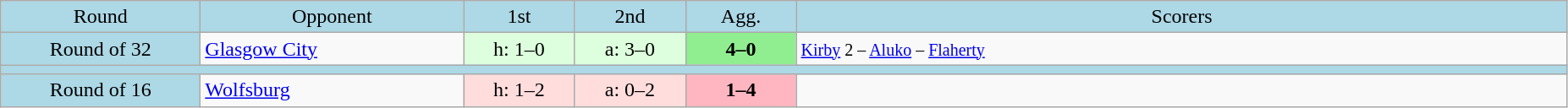<table class="wikitable" style="text-align:center">
<tr bgcolor=lightblue>
<td width=150px>Round</td>
<td width=200px>Opponent</td>
<td width=80px>1st</td>
<td width=80px>2nd</td>
<td width=80px>Agg.</td>
<td width=600px>Scorers</td>
</tr>
<tr>
<td bgcolor=lightblue>Round of 32</td>
<td align=left> <a href='#'>Glasgow City</a></td>
<td bgcolor="#ddffdd">h: 1–0</td>
<td bgcolor="#ddffdd">a: 3–0</td>
<td bgcolor=lightgreen><strong>4–0</strong></td>
<td align=left><small><a href='#'>Kirby</a> 2 – <a href='#'>Aluko</a> – <a href='#'>Flaherty</a></small></td>
</tr>
<tr bgcolor=lightblue>
<td colspan=6></td>
</tr>
<tr>
<td bgcolor=lightblue>Round of 16</td>
<td align=left> <a href='#'>Wolfsburg</a></td>
<td bgcolor="#ffdddd">h: 1–2</td>
<td bgcolor="#ffdddd">a: 0–2</td>
<td bgcolor=lightpink><strong>1–4</strong></td>
</tr>
</table>
